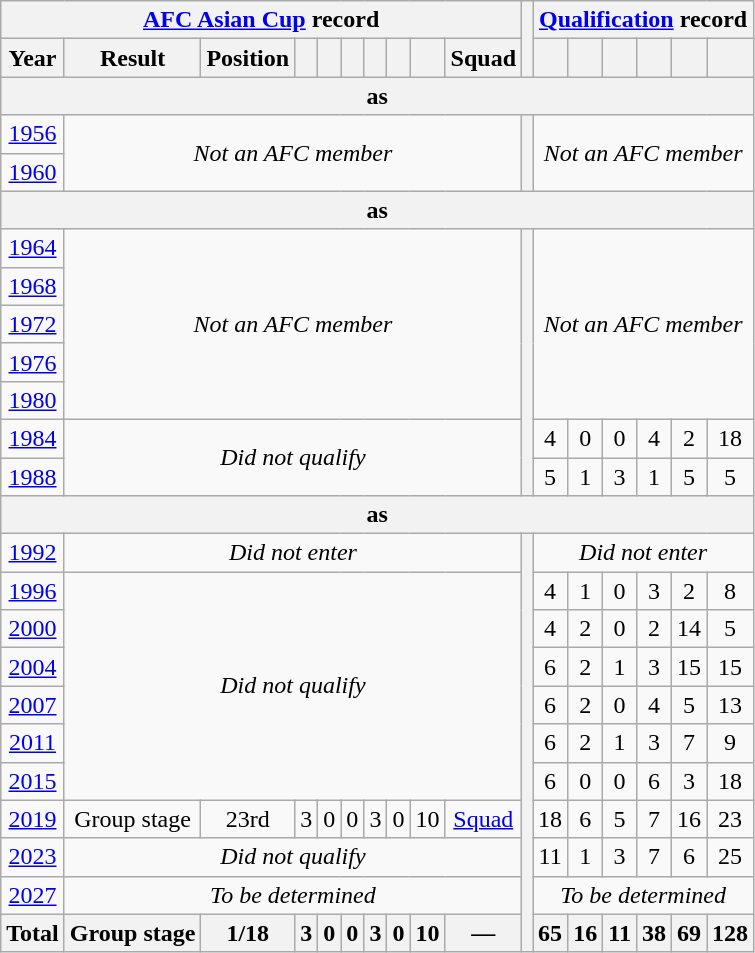<table class="wikitable" style="text-align: center;">
<tr>
<th colspan=10><a href='#'>AFC Asian Cup</a> record</th>
<th rowspan=2></th>
<th colspan=6><a href='#'>Qualification</a> record</th>
</tr>
<tr>
<th>Year</th>
<th>Result</th>
<th>Position</th>
<th></th>
<th></th>
<th></th>
<th></th>
<th></th>
<th></th>
<th>Squad</th>
<th></th>
<th></th>
<th></th>
<th></th>
<th></th>
<th></th>
</tr>
<tr>
<th colspan=17>as </th>
</tr>
<tr>
<td> <a href='#'>1956</a></td>
<td rowspan=2 colspan=9><em>Not an AFC member</em></td>
<th rowspan=2></th>
<td rowspan=2 colspan=6><em>Not an AFC member</em></td>
</tr>
<tr>
<td> <a href='#'>1960</a></td>
</tr>
<tr>
<th colspan=17>as </th>
</tr>
<tr>
<td> <a href='#'>1964</a></td>
<td rowspan=5 colspan=9><em>Not an AFC member</em></td>
<th rowspan=7></th>
<td rowspan=5 colspan=6><em>Not an AFC member</em></td>
</tr>
<tr>
<td> <a href='#'>1968</a></td>
</tr>
<tr>
<td> <a href='#'>1972</a></td>
</tr>
<tr>
<td> <a href='#'>1976</a></td>
</tr>
<tr>
<td> <a href='#'>1980</a></td>
</tr>
<tr>
<td> <a href='#'>1984</a></td>
<td colspan=9 rowspan=2><em>Did not qualify</em></td>
<td>4</td>
<td>0</td>
<td>0</td>
<td>4</td>
<td>2</td>
<td>18</td>
</tr>
<tr>
<td> <a href='#'>1988</a></td>
<td>5</td>
<td>1</td>
<td>3</td>
<td>1</td>
<td>5</td>
<td>5</td>
</tr>
<tr>
<th colspan=17>as </th>
</tr>
<tr>
<td> <a href='#'>1992</a></td>
<td colspan=9><em>Did not enter</em></td>
<th rowspan=30></th>
<td colspan=6><em>Did not enter</em></td>
</tr>
<tr>
<td> <a href='#'>1996</a></td>
<td colspan=9 rowspan=6><em>Did not qualify</em></td>
<td>4</td>
<td>1</td>
<td>0</td>
<td>3</td>
<td>2</td>
<td>8</td>
</tr>
<tr>
<td> <a href='#'>2000</a></td>
<td>4</td>
<td>2</td>
<td>0</td>
<td>2</td>
<td>14</td>
<td>5</td>
</tr>
<tr>
<td> <a href='#'>2004</a></td>
<td>6</td>
<td>2</td>
<td>1</td>
<td>3</td>
<td>15</td>
<td>15</td>
</tr>
<tr>
<td>    <a href='#'>2007</a></td>
<td>6</td>
<td>2</td>
<td>0</td>
<td>4</td>
<td>5</td>
<td>13</td>
</tr>
<tr>
<td> <a href='#'>2011</a></td>
<td>6</td>
<td>2</td>
<td>1</td>
<td>3</td>
<td>7</td>
<td>9</td>
</tr>
<tr>
<td> <a href='#'>2015</a></td>
<td>6</td>
<td>0</td>
<td>0</td>
<td>6</td>
<td>3</td>
<td>18</td>
</tr>
<tr>
<td> <a href='#'>2019</a></td>
<td>Group stage</td>
<td>23rd</td>
<td>3</td>
<td>0</td>
<td>0</td>
<td>3</td>
<td>0</td>
<td>10</td>
<td><a href='#'>Squad</a></td>
<td>18</td>
<td>6</td>
<td>5</td>
<td>7</td>
<td>16</td>
<td>23</td>
</tr>
<tr>
<td> <a href='#'>2023</a></td>
<td colspan=9><em>Did not qualify</em></td>
<td>11</td>
<td>1</td>
<td>3</td>
<td>7</td>
<td>6</td>
<td>25</td>
</tr>
<tr>
<td> <a href='#'>2027</a></td>
<td colspan=9><em>To be determined</em></td>
<td colspan=6><em>To be determined</em></td>
</tr>
<tr>
<th>Total</th>
<th>Group stage</th>
<th>1/18</th>
<th>3</th>
<th>0</th>
<th>0</th>
<th>3</th>
<th>0</th>
<th>10</th>
<th>—</th>
<th>65</th>
<th>16</th>
<th>11</th>
<th>38</th>
<th>69</th>
<th>128</th>
</tr>
</table>
